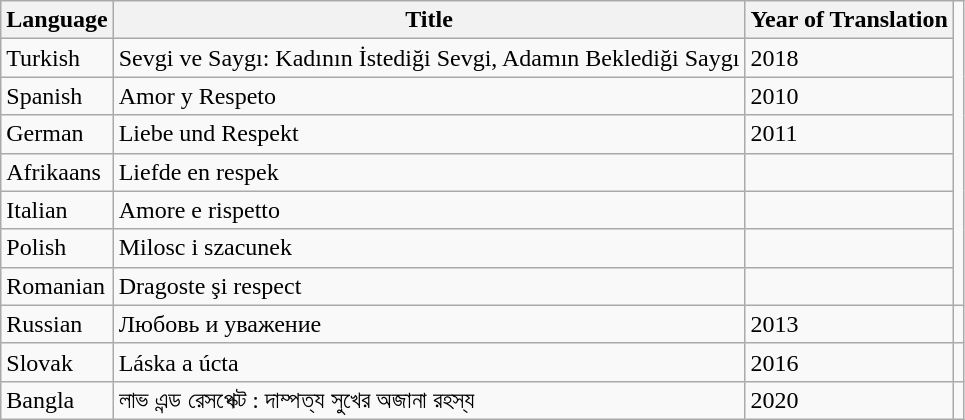<table class="wikitable">
<tr>
<th>Language</th>
<th>Title</th>
<th>Year of Translation</th>
</tr>
<tr>
<td>Turkish</td>
<td>Sevgi ve Saygı: Kadının İstediği Sevgi, Adamın Beklediği Saygı</td>
<td>2018</td>
</tr>
<tr>
<td>Spanish</td>
<td>Amor y Respeto</td>
<td>2010</td>
</tr>
<tr>
<td>German</td>
<td>Liebe und Respekt</td>
<td>2011</td>
</tr>
<tr>
<td>Afrikaans</td>
<td>Liefde en respek</td>
<td></td>
</tr>
<tr>
<td>Italian</td>
<td>Amore e rispetto</td>
<td></td>
</tr>
<tr>
<td>Polish</td>
<td>Milosc i szacunek</td>
<td></td>
</tr>
<tr>
<td>Romanian</td>
<td>Dragoste şi respect</td>
<td></td>
</tr>
<tr>
<td>Russian</td>
<td>Любовь и уважение</td>
<td>2013</td>
<td></td>
</tr>
<tr>
<td>Slovak</td>
<td>Láska a úcta</td>
<td>2016</td>
<td></td>
</tr>
<tr>
<td>Bangla</td>
<td>লাভ এন্ড রেসপেক্ট : দাম্পত্য সুখের অজানা রহস্য</td>
<td>2020</td>
</tr>
</table>
